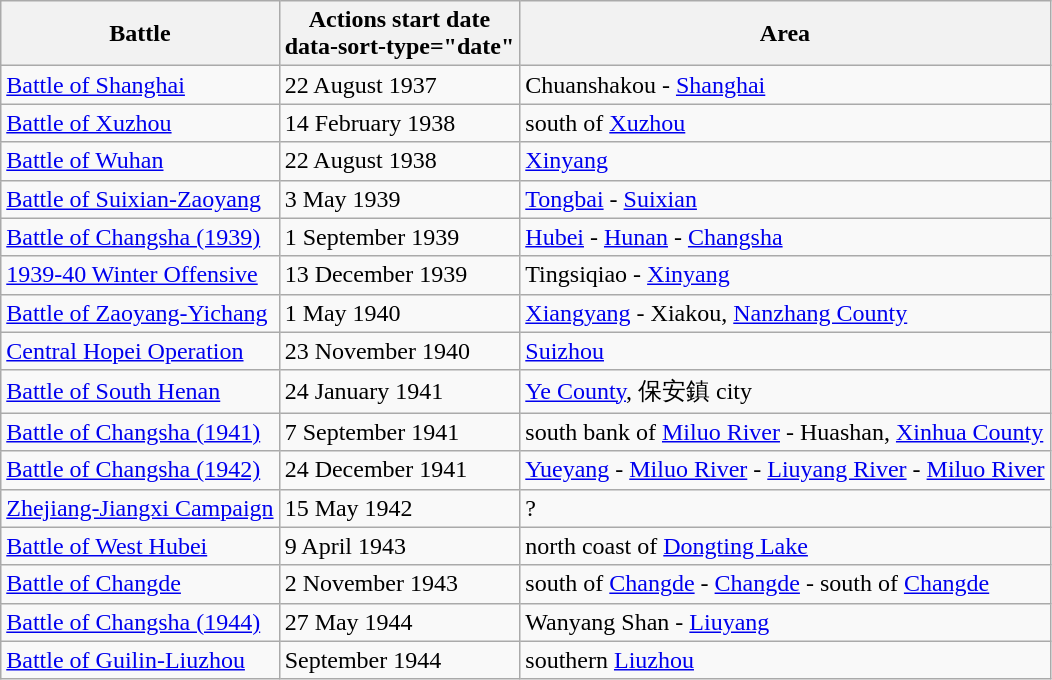<table class="wikitable sortable">
<tr>
<th>Battle</th>
<th>Actions start date<br>data-sort-type="date"</th>
<th>Area</th>
</tr>
<tr>
<td><a href='#'>Battle of Shanghai</a></td>
<td>22 August 1937</td>
<td>Chuanshakou - <a href='#'>Shanghai</a></td>
</tr>
<tr>
<td><a href='#'>Battle of Xuzhou</a></td>
<td>14 February 1938</td>
<td>south of <a href='#'>Xuzhou</a></td>
</tr>
<tr>
<td><a href='#'>Battle of Wuhan</a></td>
<td>22 August 1938</td>
<td><a href='#'>Xinyang</a></td>
</tr>
<tr>
<td><a href='#'>Battle of Suixian-Zaoyang</a></td>
<td>3 May 1939</td>
<td><a href='#'>Tongbai</a> - <a href='#'>Suixian</a></td>
</tr>
<tr>
<td><a href='#'>Battle of Changsha (1939)</a></td>
<td>1 September 1939</td>
<td><a href='#'>Hubei</a> - <a href='#'>Hunan</a> - <a href='#'>Changsha</a></td>
</tr>
<tr>
<td><a href='#'>1939-40 Winter Offensive</a></td>
<td>13 December 1939</td>
<td>Tingsiqiao - <a href='#'>Xinyang</a></td>
</tr>
<tr>
<td><a href='#'>Battle of Zaoyang-Yichang</a></td>
<td>1 May 1940</td>
<td><a href='#'>Xiangyang</a> - Xiakou, <a href='#'>Nanzhang County</a></td>
</tr>
<tr>
<td><a href='#'>Central Hopei Operation</a></td>
<td>23 November 1940</td>
<td><a href='#'>Suizhou</a></td>
</tr>
<tr>
<td><a href='#'>Battle of South Henan</a></td>
<td>24 January 1941</td>
<td><a href='#'>Ye County</a>, 保安鎮 city</td>
</tr>
<tr>
<td><a href='#'>Battle of Changsha (1941)</a></td>
<td>7 September 1941</td>
<td>south bank of <a href='#'>Miluo River</a> - Huashan, <a href='#'>Xinhua County</a></td>
</tr>
<tr>
<td><a href='#'>Battle of Changsha (1942)</a></td>
<td>24 December 1941</td>
<td><a href='#'>Yueyang</a> - <a href='#'>Miluo River</a> - <a href='#'>Liuyang River</a> - <a href='#'>Miluo River</a></td>
</tr>
<tr>
<td><a href='#'>Zhejiang-Jiangxi Campaign</a></td>
<td>15 May 1942</td>
<td>?</td>
</tr>
<tr>
<td><a href='#'>Battle of West Hubei</a></td>
<td>9 April 1943</td>
<td>north coast of <a href='#'>Dongting Lake</a></td>
</tr>
<tr>
<td><a href='#'>Battle of Changde</a></td>
<td>2 November 1943</td>
<td>south of <a href='#'>Changde</a> - <a href='#'>Changde</a> - south of <a href='#'>Changde</a></td>
</tr>
<tr>
<td><a href='#'>Battle of Changsha (1944)</a></td>
<td>27 May 1944</td>
<td>Wanyang Shan - <a href='#'>Liuyang</a></td>
</tr>
<tr>
<td><a href='#'>Battle of Guilin-Liuzhou</a></td>
<td>September 1944</td>
<td>southern <a href='#'>Liuzhou</a></td>
</tr>
</table>
